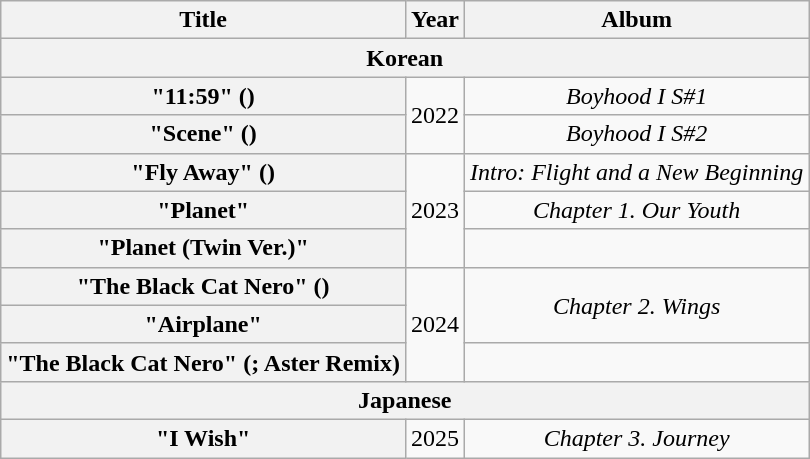<table class="wikitable plainrowheaders" style="text-align:center;">
<tr>
<th scope="col">Title</th>
<th scope="col">Year</th>
<th scope="col">Album</th>
</tr>
<tr>
<th colspan="3">Korean</th>
</tr>
<tr>
<th scope="row">"11:59" ()</th>
<td rowspan="2">2022</td>
<td><em>Boyhood I S#1</em></td>
</tr>
<tr>
<th scope="row">"Scene" ()</th>
<td><em>Boyhood I S#2</em></td>
</tr>
<tr>
<th scope="row">"Fly Away" ()</th>
<td rowspan="3">2023</td>
<td><em>Intro: Flight and a New Beginning</em></td>
</tr>
<tr>
<th scope="row">"Planet"</th>
<td><em>Chapter 1. Our Youth</em></td>
</tr>
<tr>
<th scope="row">"Planet (Twin Ver.)"</th>
<td></td>
</tr>
<tr>
<th scope="row">"The Black Cat Nero" ()</th>
<td rowspan="3">2024</td>
<td rowspan="2"><em>Chapter 2. Wings</em></td>
</tr>
<tr>
<th scope="row">"Airplane"</th>
</tr>
<tr>
<th scope="row">"The Black Cat Nero" (; Aster Remix)</th>
<td></td>
</tr>
<tr>
<th colspan="3">Japanese</th>
</tr>
<tr>
<th scope="row">"I Wish"</th>
<td>2025</td>
<td><em>Chapter 3. Journey</em></td>
</tr>
</table>
